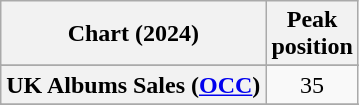<table class="wikitable sortable plainrowheaders" style="text-align:center">
<tr>
<th scope="col">Chart (2024)</th>
<th scope="col">Peak<br>position</th>
</tr>
<tr>
</tr>
<tr>
</tr>
<tr>
</tr>
<tr>
</tr>
<tr>
</tr>
<tr>
</tr>
<tr>
<th scope="row">UK Albums Sales (<a href='#'>OCC</a>)</th>
<td>35</td>
</tr>
<tr>
</tr>
<tr>
</tr>
</table>
